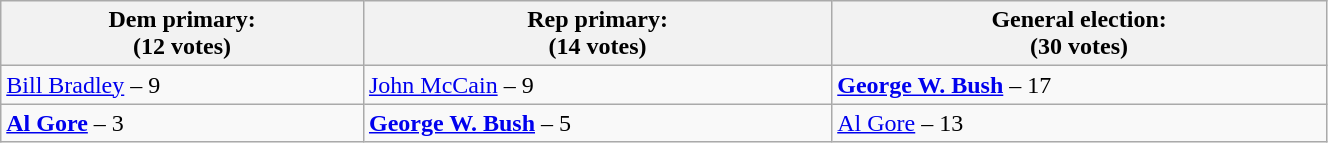<table class="wikitable" width="70%">
<tr>
<th><strong>Dem primary:</strong><br>(12 votes)</th>
<th><strong>Rep primary:</strong><br>(14 votes)</th>
<th><strong>General election:</strong><br>(30 votes)</th>
</tr>
<tr>
<td><span><a href='#'>Bill Bradley</a> – 9</span></td>
<td><a href='#'>John McCain</a> – 9</td>
<td><span><strong><a href='#'>George W. Bush</a></strong> – 17</span></td>
</tr>
<tr>
<td><strong><a href='#'>Al Gore</a></strong> – 3</td>
<td><span><strong><a href='#'>George W. Bush</a></strong> – 5</span></td>
<td><a href='#'>Al Gore</a> – 13</td>
</tr>
</table>
